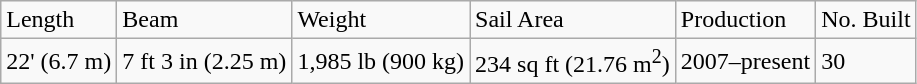<table class="wikitable">
<tr>
<td>Length</td>
<td>Beam</td>
<td>Weight</td>
<td>Sail Area</td>
<td>Production</td>
<td>No. Built</td>
</tr>
<tr>
<td>22' (6.7 m)</td>
<td>7 ft 3 in (2.25 m)</td>
<td>1,985 lb (900 kg)</td>
<td>234 sq ft (21.76 m<sup>2</sup>)</td>
<td>2007–present</td>
<td>30</td>
</tr>
</table>
